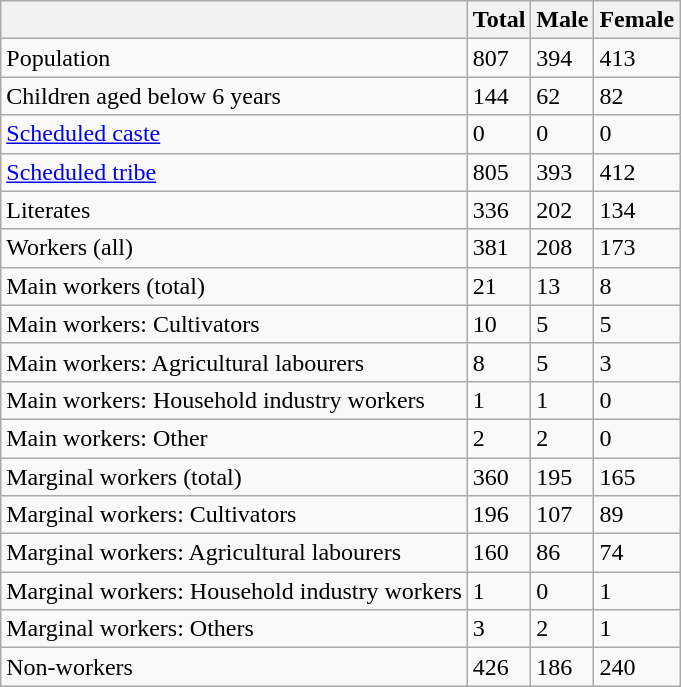<table class="wikitable sortable">
<tr>
<th></th>
<th>Total</th>
<th>Male</th>
<th>Female</th>
</tr>
<tr>
<td>Population</td>
<td>807</td>
<td>394</td>
<td>413</td>
</tr>
<tr>
<td>Children aged below 6 years</td>
<td>144</td>
<td>62</td>
<td>82</td>
</tr>
<tr>
<td><a href='#'>Scheduled caste</a></td>
<td>0</td>
<td>0</td>
<td>0</td>
</tr>
<tr>
<td><a href='#'>Scheduled tribe</a></td>
<td>805</td>
<td>393</td>
<td>412</td>
</tr>
<tr>
<td>Literates</td>
<td>336</td>
<td>202</td>
<td>134</td>
</tr>
<tr>
<td>Workers (all)</td>
<td>381</td>
<td>208</td>
<td>173</td>
</tr>
<tr>
<td>Main workers (total)</td>
<td>21</td>
<td>13</td>
<td>8</td>
</tr>
<tr>
<td>Main workers: Cultivators</td>
<td>10</td>
<td>5</td>
<td>5</td>
</tr>
<tr>
<td>Main workers: Agricultural labourers</td>
<td>8</td>
<td>5</td>
<td>3</td>
</tr>
<tr>
<td>Main workers: Household industry workers</td>
<td>1</td>
<td>1</td>
<td>0</td>
</tr>
<tr>
<td>Main workers: Other</td>
<td>2</td>
<td>2</td>
<td>0</td>
</tr>
<tr>
<td>Marginal workers (total)</td>
<td>360</td>
<td>195</td>
<td>165</td>
</tr>
<tr>
<td>Marginal workers: Cultivators</td>
<td>196</td>
<td>107</td>
<td>89</td>
</tr>
<tr>
<td>Marginal workers: Agricultural labourers</td>
<td>160</td>
<td>86</td>
<td>74</td>
</tr>
<tr>
<td>Marginal workers: Household industry workers</td>
<td>1</td>
<td>0</td>
<td>1</td>
</tr>
<tr>
<td>Marginal workers: Others</td>
<td>3</td>
<td>2</td>
<td>1</td>
</tr>
<tr>
<td>Non-workers</td>
<td>426</td>
<td>186</td>
<td>240</td>
</tr>
</table>
